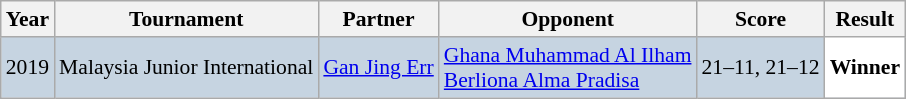<table class="sortable wikitable" style="font-size: 90%;">
<tr>
<th>Year</th>
<th>Tournament</th>
<th>Partner</th>
<th>Opponent</th>
<th>Score</th>
<th>Result</th>
</tr>
<tr style="background:#C6D4E1">
<td align="center">2019</td>
<td align="left">Malaysia Junior International</td>
<td align="left"> <a href='#'>Gan Jing Err</a></td>
<td align="left"> <a href='#'>Ghana Muhammad Al Ilham</a><br> <a href='#'>Berliona Alma Pradisa</a></td>
<td align="left">21–11, 21–12</td>
<td style="text-align:left; background:white"> <strong>Winner</strong></td>
</tr>
</table>
